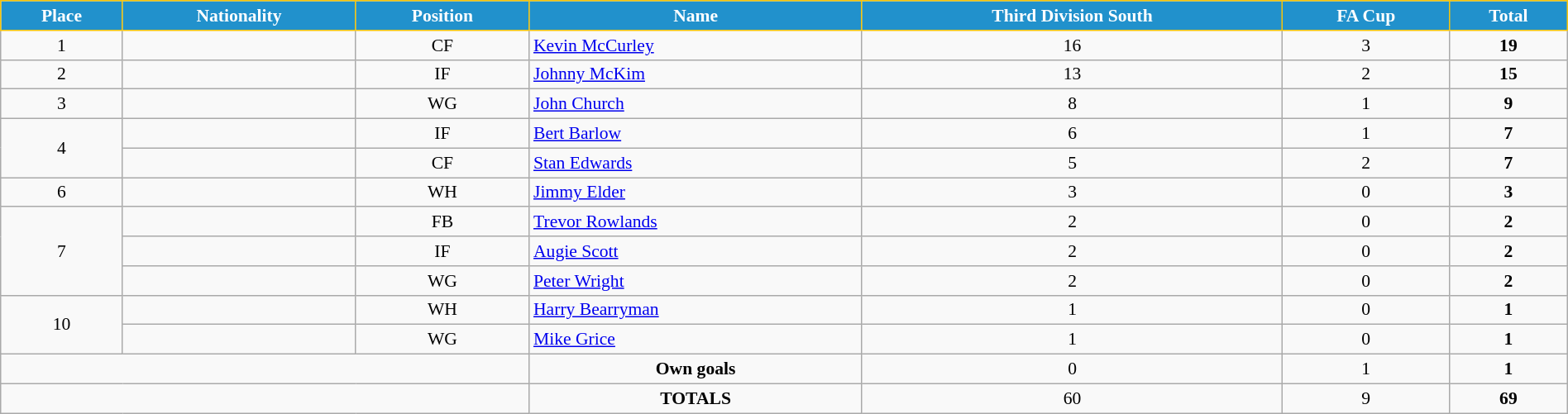<table class="wikitable" style="text-align:center; font-size:90%; width:100%;">
<tr>
<th style="background:#2191CC; color:white; border:1px solid #F7C408; text-align:center;">Place</th>
<th style="background:#2191CC; color:white; border:1px solid #F7C408; text-align:center;">Nationality</th>
<th style="background:#2191CC; color:white; border:1px solid #F7C408; text-align:center;">Position</th>
<th style="background:#2191CC; color:white; border:1px solid #F7C408; text-align:center;">Name</th>
<th style="background:#2191CC; color:white; border:1px solid #F7C408; text-align:center;">Third Division South</th>
<th style="background:#2191CC; color:white; border:1px solid #F7C408; text-align:center;">FA Cup</th>
<th style="background:#2191CC; color:white; border:1px solid #F7C408; text-align:center;">Total</th>
</tr>
<tr>
<td>1</td>
<td></td>
<td>CF</td>
<td align="left"><a href='#'>Kevin McCurley</a></td>
<td>16</td>
<td>3</td>
<td><strong>19</strong></td>
</tr>
<tr>
<td>2</td>
<td></td>
<td>IF</td>
<td align="left"><a href='#'>Johnny McKim</a></td>
<td>13</td>
<td>2</td>
<td><strong>15</strong></td>
</tr>
<tr>
<td>3</td>
<td></td>
<td>WG</td>
<td align="left"><a href='#'>John Church</a></td>
<td>8</td>
<td>1</td>
<td><strong>9</strong></td>
</tr>
<tr>
<td rowspan="2">4</td>
<td></td>
<td>IF</td>
<td align="left"><a href='#'>Bert Barlow</a></td>
<td>6</td>
<td>1</td>
<td><strong>7</strong></td>
</tr>
<tr>
<td></td>
<td>CF</td>
<td align="left"><a href='#'>Stan Edwards</a></td>
<td>5</td>
<td>2</td>
<td><strong>7</strong></td>
</tr>
<tr>
<td>6</td>
<td></td>
<td>WH</td>
<td align="left"><a href='#'>Jimmy Elder</a></td>
<td>3</td>
<td>0</td>
<td><strong>3</strong></td>
</tr>
<tr>
<td rowspan="3">7</td>
<td></td>
<td>FB</td>
<td align="left"><a href='#'>Trevor Rowlands</a></td>
<td>2</td>
<td>0</td>
<td><strong>2</strong></td>
</tr>
<tr>
<td></td>
<td>IF</td>
<td align="left"><a href='#'>Augie Scott</a></td>
<td>2</td>
<td>0</td>
<td><strong>2</strong></td>
</tr>
<tr>
<td></td>
<td>WG</td>
<td align="left"><a href='#'>Peter Wright</a></td>
<td>2</td>
<td>0</td>
<td><strong>2</strong></td>
</tr>
<tr>
<td rowspan="2">10</td>
<td></td>
<td>WH</td>
<td align="left"><a href='#'>Harry Bearryman</a></td>
<td>1</td>
<td>0</td>
<td><strong>1</strong></td>
</tr>
<tr>
<td></td>
<td>WG</td>
<td align="left"><a href='#'>Mike Grice</a></td>
<td>1</td>
<td>0</td>
<td><strong>1</strong></td>
</tr>
<tr>
<td colspan="3"></td>
<td><strong>Own goals</strong></td>
<td>0</td>
<td>1</td>
<td><strong>1</strong></td>
</tr>
<tr>
<td colspan="3"></td>
<td><strong>TOTALS</strong></td>
<td>60</td>
<td>9</td>
<td><strong>69</strong></td>
</tr>
</table>
